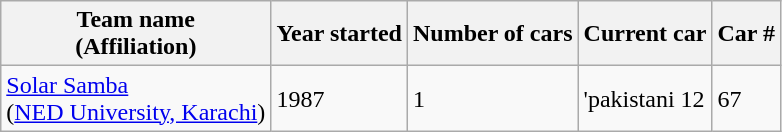<table class="wikitable">
<tr ">
<th><strong>Team name<br>(Affiliation)</strong></th>
<th><strong>Year started</strong></th>
<th><strong>Number of cars</strong></th>
<th><strong>Current car</strong></th>
<th><strong>Car #</strong></th>
</tr>
<tr>
<td><a href='#'>Solar Samba</a><br>(<a href='#'>NED University, Karachi</a>)</td>
<td>1987</td>
<td>1</td>
<td>'pakistani 12</td>
<td>67</td>
</tr>
</table>
